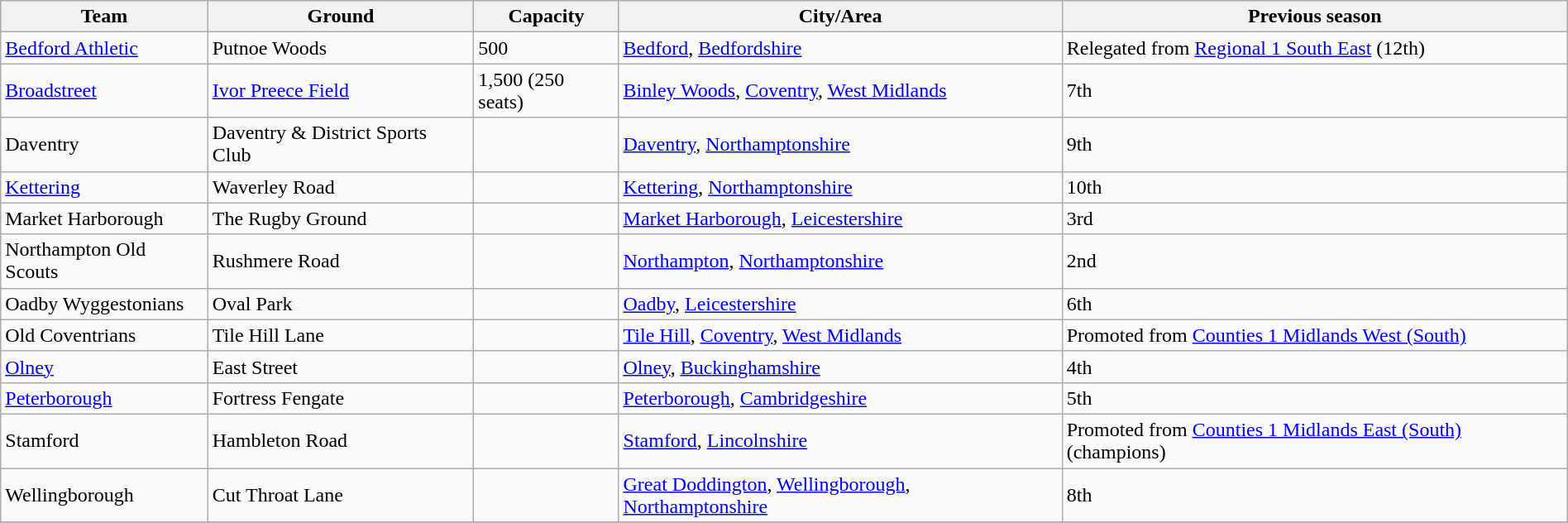<table class="wikitable sortable" width=100%>
<tr>
<th>Team</th>
<th>Ground</th>
<th>Capacity</th>
<th>City/Area</th>
<th>Previous season</th>
</tr>
<tr>
<td><a href='#'>Bedford Athletic</a></td>
<td>Putnoe Woods</td>
<td>500</td>
<td><a href='#'>Bedford</a>, <a href='#'>Bedfordshire</a></td>
<td>Relegated from <a href='#'>Regional 1 South East</a> (12th)</td>
</tr>
<tr>
<td><a href='#'>Broadstreet</a></td>
<td><a href='#'>Ivor Preece Field</a></td>
<td>1,500 (250 seats)</td>
<td><a href='#'>Binley Woods</a>, <a href='#'>Coventry</a>, <a href='#'>West Midlands</a></td>
<td>7th</td>
</tr>
<tr>
<td>Daventry</td>
<td>Daventry & District Sports Club</td>
<td></td>
<td><a href='#'>Daventry</a>, <a href='#'>Northamptonshire</a></td>
<td>9th</td>
</tr>
<tr>
<td><a href='#'>Kettering</a></td>
<td>Waverley Road</td>
<td></td>
<td><a href='#'>Kettering</a>, <a href='#'>Northamptonshire</a></td>
<td>10th</td>
</tr>
<tr>
<td>Market Harborough</td>
<td>The Rugby Ground</td>
<td></td>
<td><a href='#'>Market Harborough</a>, <a href='#'>Leicestershire</a></td>
<td>3rd</td>
</tr>
<tr>
<td>Northampton Old Scouts</td>
<td>Rushmere Road</td>
<td></td>
<td><a href='#'>Northampton</a>, <a href='#'>Northamptonshire</a></td>
<td>2nd</td>
</tr>
<tr>
<td>Oadby Wyggestonians</td>
<td>Oval Park</td>
<td></td>
<td><a href='#'>Oadby</a>, <a href='#'>Leicestershire</a></td>
<td>6th</td>
</tr>
<tr>
<td>Old Coventrians</td>
<td>Tile Hill Lane</td>
<td></td>
<td><a href='#'>Tile Hill</a>, <a href='#'>Coventry</a>, <a href='#'>West Midlands</a></td>
<td>Promoted from <a href='#'>Counties 1 Midlands West (South)</a></td>
</tr>
<tr>
<td><a href='#'>Olney</a></td>
<td>East Street</td>
<td></td>
<td><a href='#'>Olney</a>, <a href='#'>Buckinghamshire</a></td>
<td>4th</td>
</tr>
<tr>
<td><a href='#'>Peterborough</a></td>
<td>Fortress Fengate</td>
<td></td>
<td><a href='#'>Peterborough</a>, <a href='#'>Cambridgeshire</a></td>
<td>5th</td>
</tr>
<tr>
<td>Stamford</td>
<td>Hambleton Road</td>
<td></td>
<td><a href='#'>Stamford</a>, <a href='#'>Lincolnshire</a></td>
<td>Promoted from <a href='#'>Counties 1 Midlands East (South)</a> (champions)</td>
</tr>
<tr>
<td>Wellingborough</td>
<td>Cut Throat Lane</td>
<td></td>
<td><a href='#'>Great Doddington</a>, <a href='#'>Wellingborough</a>, <a href='#'>Northamptonshire</a></td>
<td>8th</td>
</tr>
<tr>
</tr>
</table>
